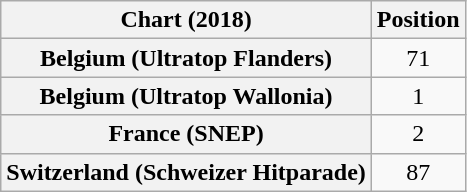<table class="wikitable sortable plainrowheaders" style="text-align:center">
<tr>
<th scope="col">Chart (2018)</th>
<th scope="col">Position</th>
</tr>
<tr>
<th scope="row">Belgium (Ultratop Flanders)</th>
<td>71</td>
</tr>
<tr>
<th scope="row">Belgium (Ultratop Wallonia)</th>
<td>1</td>
</tr>
<tr>
<th scope="row">France (SNEP)</th>
<td>2</td>
</tr>
<tr>
<th scope="row">Switzerland (Schweizer Hitparade)</th>
<td>87</td>
</tr>
</table>
